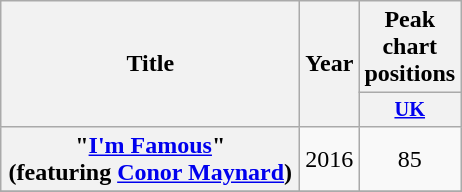<table class="wikitable plainrowheaders" style="text-align:center;">
<tr>
<th scope="col" rowspan="2" style="width:12em;">Title</th>
<th scope="col" rowspan="2">Year</th>
<th scope="col" colspan="1">Peak chart positions</th>
</tr>
<tr>
<th scope="col" style="width:3em;font-size:85%;"><a href='#'>UK</a><br></th>
</tr>
<tr>
<th scope="row">"<a href='#'>I'm Famous</a>"<br><span>(featuring <a href='#'>Conor Maynard</a>)</span></th>
<td>2016</td>
<td>85</td>
</tr>
<tr>
</tr>
</table>
